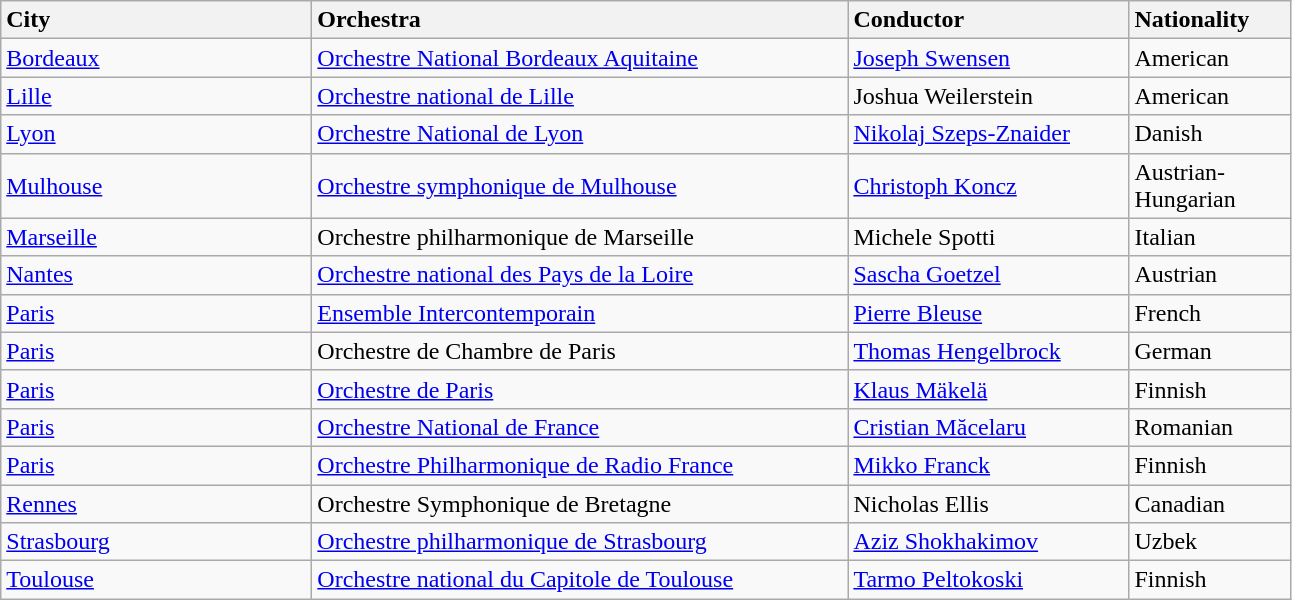<table class="wikitable">
<tr>
<td style="width: 200px; background: #f2f2f2"><strong>City</strong></td>
<td style="width: 350px; background: #f2f2f2"><strong>Orchestra</strong></td>
<td style="width: 180px; background: #f2f2f2"><strong>Conductor</strong></td>
<td style="width: 100px; background: #f2f2f2"><strong>Nationality</strong></td>
</tr>
<tr>
<td><a href='#'>Bordeaux</a></td>
<td><a href='#'>Orchestre National Bordeaux Aquitaine</a></td>
<td><a href='#'>Joseph Swensen</a></td>
<td>American</td>
</tr>
<tr>
<td><a href='#'>Lille</a></td>
<td><a href='#'>Orchestre national de Lille</a></td>
<td>Joshua Weilerstein</td>
<td>American</td>
</tr>
<tr>
<td><a href='#'>Lyon</a></td>
<td><a href='#'>Orchestre National de Lyon</a></td>
<td><a href='#'>Nikolaj Szeps-Znaider</a></td>
<td>Danish</td>
</tr>
<tr>
<td><a href='#'>Mulhouse</a></td>
<td><a href='#'>Orchestre symphonique de Mulhouse</a></td>
<td><a href='#'>Christoph Koncz</a></td>
<td>Austrian-Hungarian</td>
</tr>
<tr>
<td><a href='#'>Marseille</a></td>
<td>Orchestre philharmonique de Marseille</td>
<td>Michele Spotti</td>
<td>Italian</td>
</tr>
<tr>
<td><a href='#'>Nantes</a></td>
<td><a href='#'>Orchestre national des Pays de la Loire</a></td>
<td><a href='#'>Sascha Goetzel</a></td>
<td>Austrian</td>
</tr>
<tr>
<td><a href='#'>Paris</a></td>
<td><a href='#'>Ensemble Intercontemporain</a></td>
<td><a href='#'>Pierre Bleuse</a></td>
<td>French</td>
</tr>
<tr>
<td><a href='#'>Paris</a></td>
<td>Orchestre de Chambre de Paris</td>
<td><a href='#'>Thomas Hengelbrock</a></td>
<td>German</td>
</tr>
<tr>
<td><a href='#'>Paris</a></td>
<td><a href='#'>Orchestre de Paris</a></td>
<td><a href='#'>Klaus Mäkelä</a></td>
<td>Finnish</td>
</tr>
<tr>
<td><a href='#'>Paris</a></td>
<td><a href='#'>Orchestre National de France</a></td>
<td><a href='#'>Cristian Măcelaru</a></td>
<td>Romanian</td>
</tr>
<tr>
<td><a href='#'>Paris</a></td>
<td><a href='#'>Orchestre Philharmonique de Radio France</a></td>
<td><a href='#'>Mikko Franck</a></td>
<td>Finnish</td>
</tr>
<tr>
<td><a href='#'>Rennes</a></td>
<td>Orchestre Symphonique de Bretagne</td>
<td>Nicholas Ellis</td>
<td>Canadian</td>
</tr>
<tr>
<td><a href='#'>Strasbourg</a></td>
<td><a href='#'>Orchestre philharmonique de Strasbourg</a></td>
<td><a href='#'>Aziz Shokhakimov</a></td>
<td>Uzbek</td>
</tr>
<tr>
<td><a href='#'>Toulouse</a></td>
<td><a href='#'>Orchestre national du Capitole de Toulouse</a></td>
<td><a href='#'>Tarmo Peltokoski</a></td>
<td>Finnish</td>
</tr>
</table>
